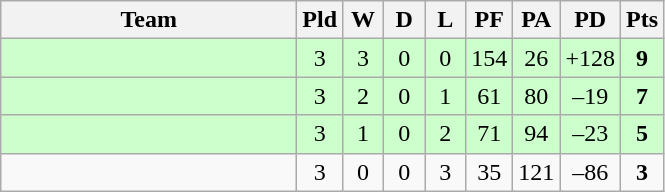<table class="wikitable" style="text-align:center;">
<tr>
<th width="190">Team</th>
<th width="20" abbr="Played">Pld</th>
<th width="20" abbr="Won">W</th>
<th width="20" abbr="Drawn">D</th>
<th width="20" abbr="Lost">L</th>
<th width="20" abbr="Points for">PF</th>
<th width="20" abbr="Points against">PA</th>
<th width="25" abbr="Points difference">PD</th>
<th width="20" abbr="Points">Pts</th>
</tr>
<tr style="background:#ccffcc">
<td align="left"></td>
<td>3</td>
<td>3</td>
<td>0</td>
<td>0</td>
<td>154</td>
<td>26</td>
<td>+128</td>
<td><strong>9</strong></td>
</tr>
<tr style="background:#ccffcc">
<td align="left"></td>
<td>3</td>
<td>2</td>
<td>0</td>
<td>1</td>
<td>61</td>
<td>80</td>
<td>–19</td>
<td><strong>7</strong></td>
</tr>
<tr style="background:#ccffcc">
<td align="left"></td>
<td>3</td>
<td>1</td>
<td>0</td>
<td>2</td>
<td>71</td>
<td>94</td>
<td>–23</td>
<td><strong>5</strong></td>
</tr>
<tr>
<td align="left"></td>
<td>3</td>
<td>0</td>
<td>0</td>
<td>3</td>
<td>35</td>
<td>121</td>
<td>–86</td>
<td><strong>3</strong></td>
</tr>
</table>
